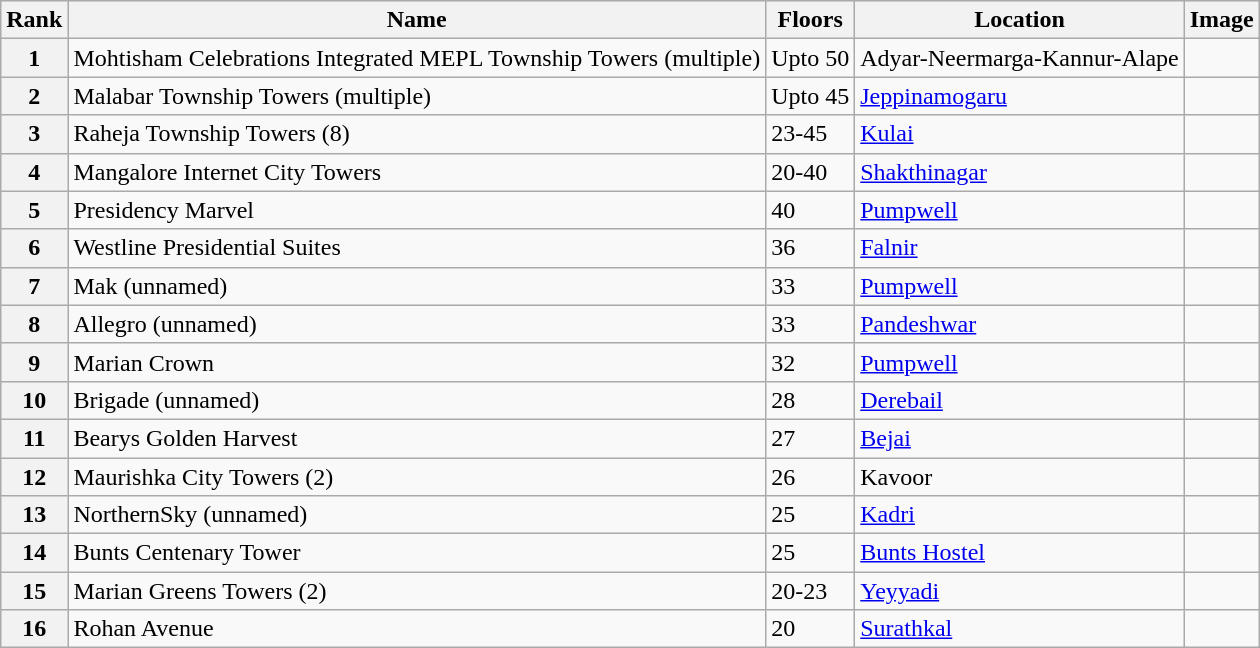<table class="wikitable sortable">
<tr style="background:#ececec;">
<th>Rank</th>
<th>Name</th>
<th>Floors</th>
<th>Location</th>
<th>Image</th>
</tr>
<tr>
<th>1</th>
<td>Mohtisham Celebrations Integrated MEPL Township Towers (multiple)</td>
<td>Upto 50</td>
<td>Adyar-Neermarga-Kannur-Alape</td>
<td></td>
</tr>
<tr>
<th>2</th>
<td>Malabar Township Towers (multiple)</td>
<td>Upto 45</td>
<td><a href='#'>Jeppinamogaru</a></td>
<td></td>
</tr>
<tr>
<th>3</th>
<td>Raheja Township Towers (8)</td>
<td>23-45</td>
<td><a href='#'>Kulai</a></td>
<td></td>
</tr>
<tr>
<th>4</th>
<td>Mangalore Internet City Towers</td>
<td>20-40</td>
<td><a href='#'>Shakthinagar</a></td>
<td></td>
</tr>
<tr>
<th>5</th>
<td>Presidency Marvel</td>
<td>40</td>
<td><a href='#'>Pumpwell</a></td>
<td></td>
</tr>
<tr>
<th>6</th>
<td>Westline Presidential Suites</td>
<td>36</td>
<td><a href='#'>Falnir</a></td>
<td></td>
</tr>
<tr>
<th>7</th>
<td>Mak (unnamed)</td>
<td>33</td>
<td><a href='#'>Pumpwell</a></td>
<td></td>
</tr>
<tr>
<th>8</th>
<td>Allegro (unnamed)</td>
<td>33</td>
<td><a href='#'>Pandeshwar</a></td>
<td></td>
</tr>
<tr>
<th>9</th>
<td>Marian Crown</td>
<td>32</td>
<td><a href='#'>Pumpwell</a></td>
<td></td>
</tr>
<tr>
<th>10</th>
<td>Brigade (unnamed)</td>
<td>28</td>
<td><a href='#'>Derebail</a></td>
<td></td>
</tr>
<tr>
<th>11</th>
<td>Bearys Golden Harvest</td>
<td>27</td>
<td><a href='#'>Bejai</a></td>
<td></td>
</tr>
<tr>
<th>12</th>
<td>Maurishka City Towers (2)</td>
<td>26</td>
<td>Kavoor</td>
<td></td>
</tr>
<tr>
<th>13</th>
<td>NorthernSky (unnamed)</td>
<td>25</td>
<td><a href='#'>Kadri</a></td>
<td></td>
</tr>
<tr>
<th>14</th>
<td>Bunts Centenary Tower</td>
<td>25</td>
<td><a href='#'>Bunts Hostel</a></td>
<td></td>
</tr>
<tr>
<th>15</th>
<td>Marian Greens Towers (2)</td>
<td>20-23</td>
<td><a href='#'>Yeyyadi</a></td>
<td></td>
</tr>
<tr>
<th>16</th>
<td>Rohan Avenue</td>
<td>20</td>
<td><a href='#'>Surathkal</a></td>
<td></td>
</tr>
</table>
